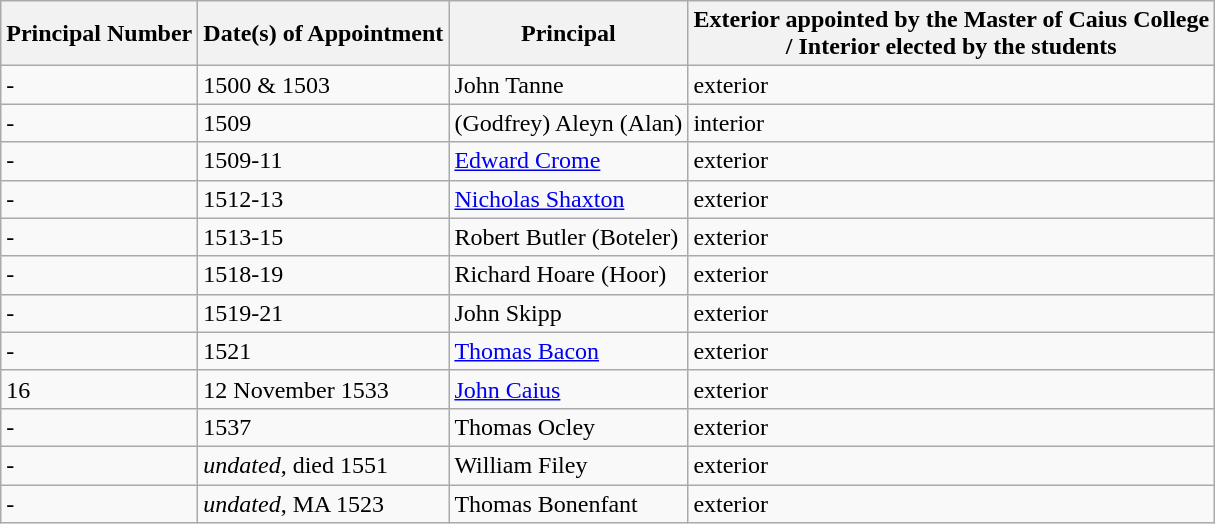<table class="wikitable sortable" border="0">
<tr>
<th>Principal Number</th>
<th>Date(s) of Appointment</th>
<th>Principal</th>
<th>Exterior appointed by the Master of Caius College <br>/ Interior elected by the students</th>
</tr>
<tr>
<td>-</td>
<td>1500 & 1503</td>
<td>John Tanne </td>
<td>exterior</td>
</tr>
<tr>
<td>-</td>
<td>1509</td>
<td>(Godfrey) Aleyn (Alan) </td>
<td>interior</td>
</tr>
<tr>
<td>-</td>
<td>1509-11</td>
<td><a href='#'>Edward Crome</a> </td>
<td>exterior</td>
</tr>
<tr>
<td>-</td>
<td>1512-13</td>
<td><a href='#'>Nicholas Shaxton</a> </td>
<td>exterior</td>
</tr>
<tr>
<td>-</td>
<td>1513-15</td>
<td>Robert Butler (Boteler) </td>
<td>exterior</td>
</tr>
<tr>
<td>-</td>
<td>1518-19</td>
<td>Richard Hoare (Hoor) </td>
<td>exterior</td>
</tr>
<tr>
<td>-</td>
<td>1519-21</td>
<td>John Skipp </td>
<td>exterior</td>
</tr>
<tr>
<td>-</td>
<td>1521</td>
<td><a href='#'>Thomas Bacon</a> </td>
<td>exterior</td>
</tr>
<tr>
<td>16</td>
<td>12 November 1533</td>
<td><a href='#'>John Caius</a> </td>
<td>exterior</td>
</tr>
<tr>
<td>-</td>
<td>1537</td>
<td>Thomas Ocley </td>
<td>exterior</td>
</tr>
<tr>
<td>-</td>
<td><em>undated</em>, died 1551</td>
<td>William Filey </td>
<td>exterior</td>
</tr>
<tr>
<td>-</td>
<td><em>undated</em>, MA 1523</td>
<td>Thomas Bonenfant</td>
<td>exterior</td>
</tr>
</table>
